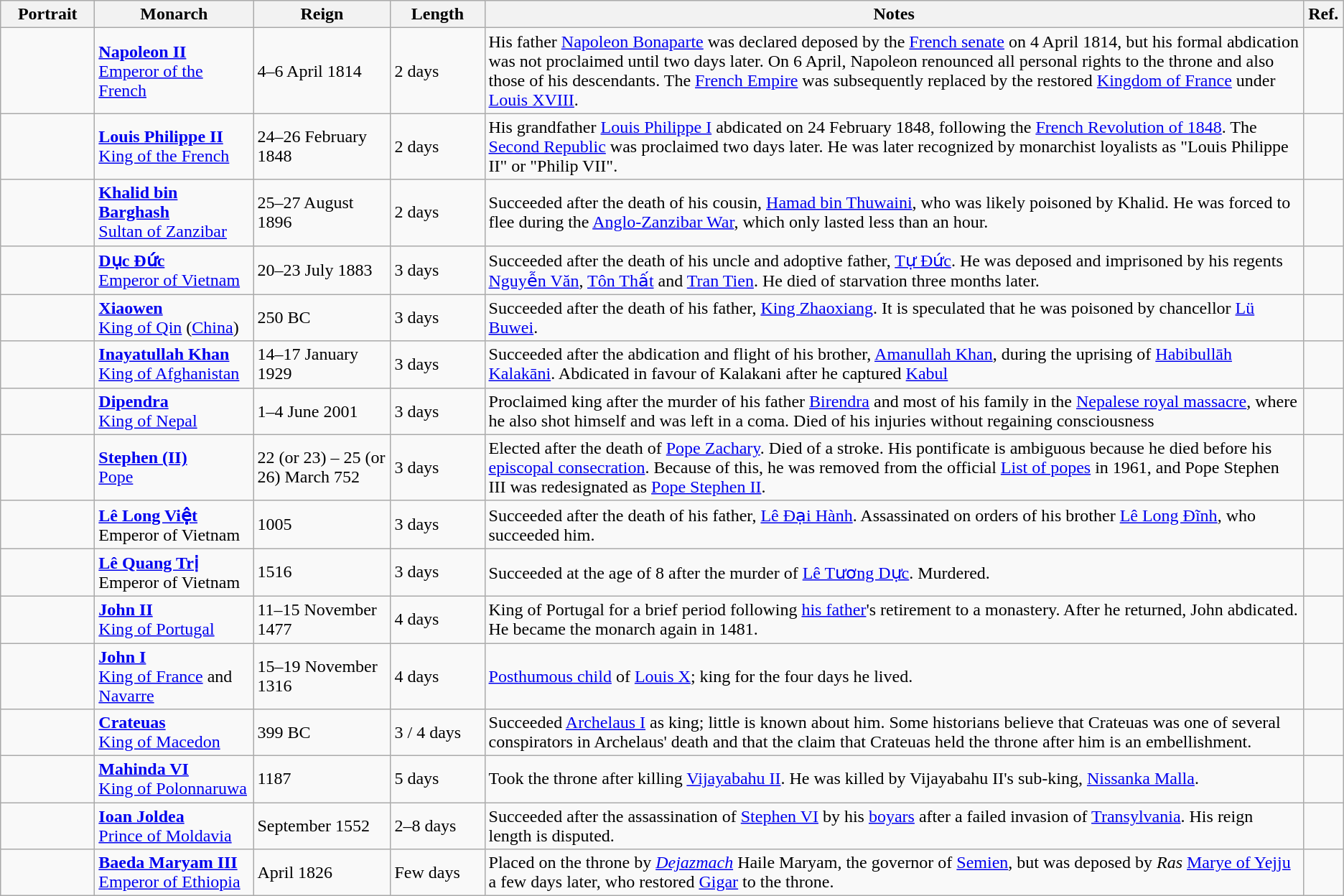<table class="wikitable sortable">
<tr>
<th width=80>Portrait</th>
<th width=140>Monarch</th>
<th width=120>Reign</th>
<th width=80>Length</th>
<th class=unsortable>Notes</th>
<th class=unsortable width=30>Ref.</th>
</tr>
<tr>
<td></td>
<td><strong><a href='#'>Napoleon II</a></strong><br><a href='#'>Emperor of the French</a></td>
<td>4–6 April 1814<br></td>
<td>2 days<br></td>
<td>His father <a href='#'>Napoleon Bonaparte</a> was declared deposed by the <a href='#'>French senate</a> on 4 April 1814, but his formal abdication was not proclaimed until two days later. On 6 April, Napoleon renounced all personal rights to the throne and also those of his descendants. The <a href='#'>French Empire</a> was subsequently replaced by the restored <a href='#'>Kingdom of France</a> under <a href='#'>Louis XVIII</a>.</td>
<td></td>
</tr>
<tr>
<td></td>
<td><strong><a href='#'>Louis Philippe II</a></strong><br><a href='#'>King of the French</a></td>
<td>24–26 February 1848</td>
<td>2 days<br></td>
<td>His grandfather <a href='#'>Louis Philippe I</a> abdicated on 24 February 1848, following the <a href='#'>French Revolution of 1848</a>. The <a href='#'>Second Republic</a> was proclaimed two days later. He was later recognized by monarchist loyalists as "Louis Philippe II" or "Philip VII".</td>
<td></td>
</tr>
<tr>
<td></td>
<td><strong><a href='#'>Khalid bin Barghash</a></strong><br><a href='#'>Sultan of Zanzibar</a></td>
<td>25–27 August 1896</td>
<td>2 days</td>
<td>Succeeded after the death of his cousin, <a href='#'>Hamad bin Thuwaini</a>, who was likely poisoned by Khalid. He was forced to flee during the <a href='#'>Anglo-Zanzibar War</a>, which only lasted less than an hour.</td>
<td></td>
</tr>
<tr>
<td></td>
<td><strong><a href='#'>Dục Đức</a></strong><br><a href='#'>Emperor of Vietnam</a></td>
<td>20–23 July 1883</td>
<td>3 days</td>
<td>Succeeded after the death of his uncle and adoptive father, <a href='#'>Tự Đức</a>. He was deposed and imprisoned by his regents <a href='#'>Nguyễn Văn</a>, <a href='#'>Tôn Thất</a> and <a href='#'>Tran Tien</a>. He died of starvation three months later.</td>
<td></td>
</tr>
<tr>
<td></td>
<td><strong><a href='#'>Xiaowen</a></strong><br><a href='#'>King of Qin</a> (<a href='#'>China</a>)</td>
<td>250 BC</td>
<td>3 days</td>
<td>Succeeded after the death of his father, <a href='#'>King Zhaoxiang</a>. It is speculated that he was poisoned by chancellor <a href='#'>Lü Buwei</a>.</td>
<td></td>
</tr>
<tr>
<td></td>
<td><strong><a href='#'>Inayatullah Khan</a></strong><br><a href='#'>King of Afghanistan</a></td>
<td>14–17 January 1929</td>
<td>3 days</td>
<td>Succeeded after the abdication and flight of his brother, <a href='#'>Amanullah Khan</a>, during the uprising of <a href='#'>Habibullāh Kalakāni</a>. Abdicated in favour of Kalakani after he captured <a href='#'>Kabul</a></td>
<td></td>
</tr>
<tr>
<td></td>
<td><strong><a href='#'>Dipendra</a></strong><br><a href='#'>King of Nepal</a></td>
<td>1–4 June 2001</td>
<td>3 days</td>
<td>Proclaimed king after the murder of his father <a href='#'>Birendra</a> and most of his family in the <a href='#'>Nepalese royal massacre</a>, where he also shot himself and was left in a coma. Died of his injuries without regaining consciousness</td>
<td></td>
</tr>
<tr>
<td></td>
<td><strong><a href='#'>Stephen (II)</a></strong><br><a href='#'>Pope</a></td>
<td>22 (or 23) – 25 (or 26) March 752</td>
<td>3 days<br></td>
<td>Elected after the death of <a href='#'>Pope Zachary</a>. Died of a stroke. His pontificate is ambiguous because he died before his <a href='#'>episcopal consecration</a>. Because of this, he was removed from the official <a href='#'>List of popes</a> in 1961, and Pope Stephen III was redesignated as <a href='#'>Pope Stephen II</a>.</td>
<td></td>
</tr>
<tr>
<td></td>
<td><strong><a href='#'>Lê Long Việt</a></strong><br>Emperor of Vietnam</td>
<td>1005</td>
<td>3 days</td>
<td>Succeeded after the death of his father, <a href='#'>Lê Đại Hành</a>. Assassinated on orders of his brother <a href='#'>Lê Long Đĩnh</a>, who succeeded him.</td>
<td></td>
</tr>
<tr>
<td></td>
<td><strong><a href='#'>Lê Quang Trị</a></strong><br>Emperor of Vietnam</td>
<td>1516</td>
<td>3 days</td>
<td>Succeeded at the age of 8 after the murder of <a href='#'>Lê Tương Dực</a>. Murdered.</td>
<td></td>
</tr>
<tr>
<td></td>
<td><strong><a href='#'>John II</a></strong><br><a href='#'>King of Portugal</a><br></td>
<td>11–15 November 1477</td>
<td>4 days</td>
<td>King of Portugal for a brief period following <a href='#'>his father</a>'s retirement to a monastery. After he returned, John abdicated. He became the monarch again in 1481.</td>
<td></td>
</tr>
<tr>
<td></td>
<td><strong><a href='#'>John I</a></strong><br><a href='#'>King of France</a> and <a href='#'>Navarre</a></td>
<td>15–19 November 1316</td>
<td>4 days</td>
<td><a href='#'>Posthumous child</a> of <a href='#'>Louis X</a>; king for the four days he lived.</td>
<td></td>
</tr>
<tr>
<td></td>
<td><strong><a href='#'>Crateuas</a></strong><br><a href='#'>King of Macedon</a></td>
<td>399 BC</td>
<td>3 / 4 days</td>
<td>Succeeded <a href='#'>Archelaus I</a> as king; little is known about him. Some historians believe that Crateuas was one of several conspirators in Archelaus' death and that the claim that Crateuas held the throne after him is an embellishment.</td>
<td><br></td>
</tr>
<tr>
<td></td>
<td><strong><a href='#'>Mahinda VI</a></strong><br><a href='#'>King of Polonnaruwa</a></td>
<td>1187</td>
<td>5 days</td>
<td>Took the throne after killing <a href='#'>Vijayabahu II</a>. He was killed by Vijayabahu II's sub-king, <a href='#'>Nissanka Malla</a>.</td>
<td></td>
</tr>
<tr>
<td></td>
<td><strong><a href='#'>Ioan Joldea</a></strong><br><a href='#'>Prince of Moldavia</a></td>
<td>September 1552</td>
<td>2–8 days</td>
<td>Succeeded after the assassination of <a href='#'>Stephen VI</a> by his <a href='#'>boyars</a> after a failed invasion of <a href='#'>Transylvania</a>. His reign length is disputed.</td>
<td></td>
</tr>
<tr>
<td></td>
<td><strong><a href='#'>Baeda Maryam III</a></strong><br><a href='#'>Emperor of Ethiopia</a></td>
<td>April 1826</td>
<td>Few days</td>
<td>Placed on the throne by <em><a href='#'>Dejazmach</a></em> Haile Maryam, the governor of <a href='#'>Semien</a>, but was deposed by <em>Ras</em> <a href='#'>Marye of Yejju</a> a few days later, who restored <a href='#'>Gigar</a> to the throne.</td>
<td></td>
</tr>
</table>
